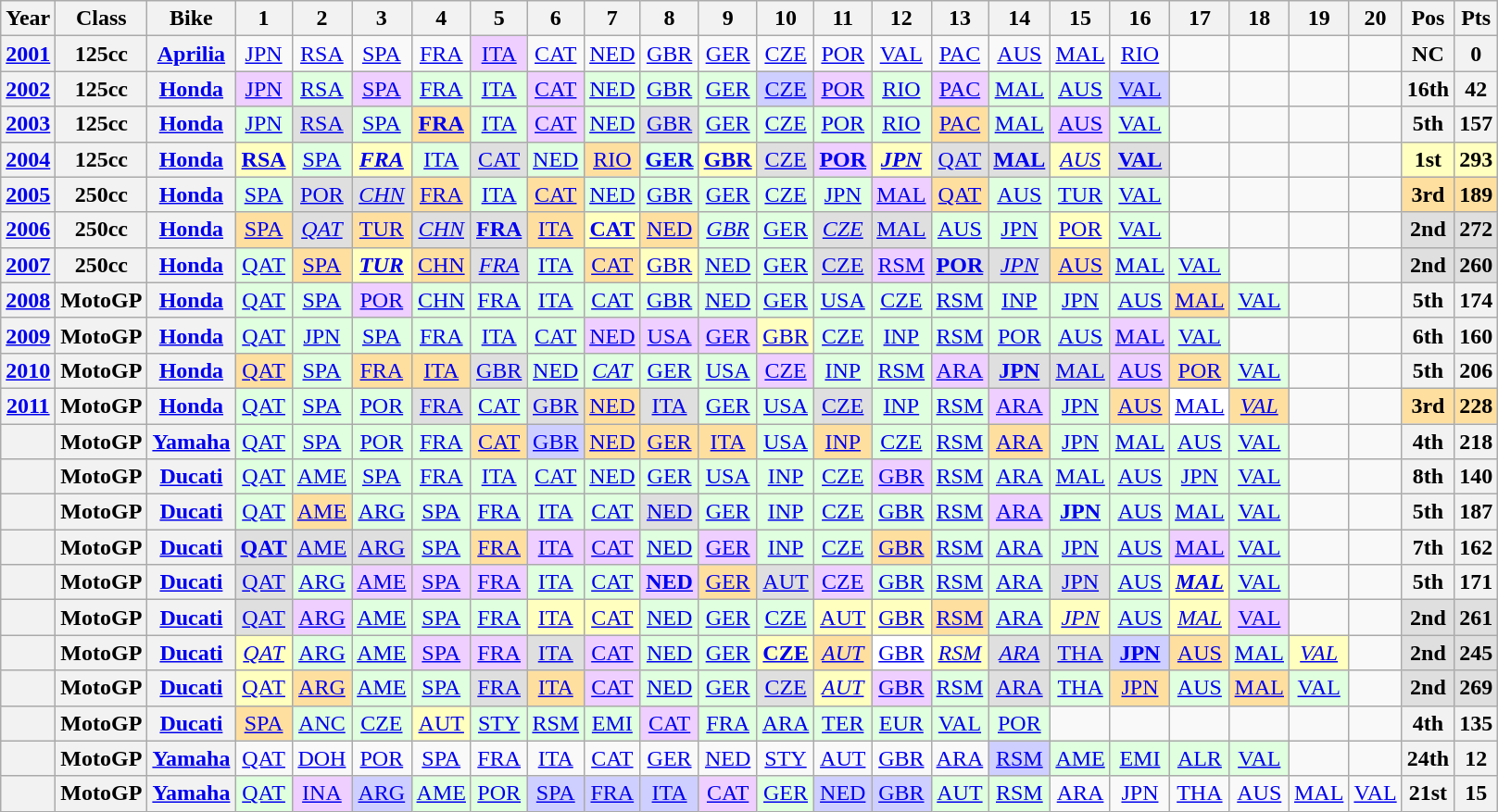<table class="wikitable" style="text-align:center">
<tr>
<th>Year</th>
<th>Class</th>
<th>Bike</th>
<th>1</th>
<th>2</th>
<th>3</th>
<th>4</th>
<th>5</th>
<th>6</th>
<th>7</th>
<th>8</th>
<th>9</th>
<th>10</th>
<th>11</th>
<th>12</th>
<th>13</th>
<th>14</th>
<th>15</th>
<th>16</th>
<th>17</th>
<th>18</th>
<th>19</th>
<th>20</th>
<th>Pos</th>
<th>Pts</th>
</tr>
<tr>
<th><a href='#'>2001</a></th>
<th>125cc</th>
<th><a href='#'>Aprilia</a></th>
<td><a href='#'>JPN</a></td>
<td><a href='#'>RSA</a></td>
<td><a href='#'>SPA</a></td>
<td><a href='#'>FRA</a></td>
<td style="background:#EFCFFF;"><a href='#'>ITA</a><br></td>
<td><a href='#'>CAT</a></td>
<td><a href='#'>NED</a></td>
<td><a href='#'>GBR</a></td>
<td><a href='#'>GER</a></td>
<td><a href='#'>CZE</a></td>
<td><a href='#'>POR</a></td>
<td><a href='#'>VAL</a></td>
<td><a href='#'>PAC</a></td>
<td><a href='#'>AUS</a></td>
<td><a href='#'>MAL</a></td>
<td><a href='#'>RIO</a></td>
<td></td>
<td></td>
<td></td>
<td></td>
<th>NC</th>
<th>0</th>
</tr>
<tr>
<th><a href='#'>2002</a></th>
<th>125cc</th>
<th><a href='#'>Honda</a></th>
<td style="background:#EFCFFF;"><a href='#'>JPN</a><br></td>
<td style="background:#DFFFDF;"><a href='#'>RSA</a><br></td>
<td style="background:#EFCFFF;"><a href='#'>SPA</a><br></td>
<td style="background:#DFFFDF;"><a href='#'>FRA</a><br></td>
<td style="background:#DFFFDF;"><a href='#'>ITA</a><br></td>
<td style="background:#EFCFFF;"><a href='#'>CAT</a><br></td>
<td style="background:#DFFFDF;"><a href='#'>NED</a><br></td>
<td style="background:#DFFFDF;"><a href='#'>GBR</a><br></td>
<td style="background:#DFFFDF;"><a href='#'>GER</a><br></td>
<td style="background:#CFCFFF;"><a href='#'>CZE</a><br></td>
<td style="background:#EFCFFF;"><a href='#'>POR</a><br></td>
<td style="background:#DFFFDF;"><a href='#'>RIO</a><br></td>
<td style="background:#EFCFFF;"><a href='#'>PAC</a><br></td>
<td style="background:#DFFFDF;"><a href='#'>MAL</a><br></td>
<td style="background:#DFFFDF;"><a href='#'>AUS</a><br></td>
<td style="background:#CFCFFF;"><a href='#'>VAL</a><br></td>
<td></td>
<td></td>
<td></td>
<td></td>
<th>16th</th>
<th>42</th>
</tr>
<tr>
<th><a href='#'>2003</a></th>
<th>125cc</th>
<th><a href='#'>Honda</a></th>
<td style="background:#DFFFDF;"><a href='#'>JPN</a><br></td>
<td style="background:#DFDFDF;"><a href='#'>RSA</a><br></td>
<td style="background:#DFFFDF;"><a href='#'>SPA</a><br></td>
<td style="background:#FFDF9F;"><strong><a href='#'>FRA</a></strong><br></td>
<td style="background:#DFFFDF;"><a href='#'>ITA</a><br></td>
<td style="background:#EFCFFF;"><a href='#'>CAT</a><br></td>
<td style="background:#DFFFDF;"><a href='#'>NED</a><br></td>
<td style="background:#DFDFDF;"><a href='#'>GBR</a><br></td>
<td style="background:#DFFFDF;"><a href='#'>GER</a><br></td>
<td style="background:#DFFFDF;"><a href='#'>CZE</a><br></td>
<td style="background:#DFFFDF;"><a href='#'>POR</a><br></td>
<td style="background:#DFFFDF;"><a href='#'>RIO</a><br></td>
<td style="background:#FFDF9F;"><a href='#'>PAC</a><br></td>
<td style="background:#DFFFDF;"><a href='#'>MAL</a><br></td>
<td style="background:#EFCFFF;"><a href='#'>AUS</a><br></td>
<td style="background:#DFFFDF;"><a href='#'>VAL</a><br></td>
<td></td>
<td></td>
<td></td>
<td></td>
<th>5th</th>
<th>157</th>
</tr>
<tr>
<th><a href='#'>2004</a></th>
<th>125cc</th>
<th><a href='#'>Honda</a></th>
<td style="background:#FFFFBF;"><strong><a href='#'>RSA</a></strong><br></td>
<td style="background:#DFFFDF;"><a href='#'>SPA</a><br></td>
<td style="background:#FFFFBF;"><strong><em><a href='#'>FRA</a></em></strong><br></td>
<td style="background:#DFFFDF;"><a href='#'>ITA</a><br></td>
<td style="background:#DFDFDF;"><a href='#'>CAT</a><br></td>
<td style="background:#DFFFDF;"><a href='#'>NED</a><br></td>
<td style="background:#FFDF9F;"><a href='#'>RIO</a><br></td>
<td style="background:#DFFFDF;"><strong><a href='#'>GER</a></strong><br></td>
<td style="background:#FFFFBF;"><strong><a href='#'>GBR</a></strong><br></td>
<td style="background:#DFDFDF;"><a href='#'>CZE</a><br></td>
<td style="background:#EFCFFF;"><strong><a href='#'>POR</a></strong><br></td>
<td style="background:#FFFFBF;"><strong><em><a href='#'>JPN</a></em></strong><br></td>
<td style="background:#DFDFDF;"><a href='#'>QAT</a><br></td>
<td style="background:#DFDFDF;"><strong><a href='#'>MAL</a></strong><br></td>
<td style="background:#FFFFBF;"><em><a href='#'>AUS</a></em><br></td>
<td style="background:#DFDFDF;"><strong><a href='#'>VAL</a></strong><br></td>
<td></td>
<td></td>
<td></td>
<td></td>
<td style="background:#FFFFBF;"><strong>1st</strong></td>
<td style="background:#FFFFBF;"><strong>293</strong></td>
</tr>
<tr>
<th><a href='#'>2005</a></th>
<th>250cc</th>
<th><a href='#'>Honda</a></th>
<td style="background:#DFFFDF;"><a href='#'>SPA</a><br></td>
<td style="background:#DFDFDF;"><a href='#'>POR</a><br></td>
<td style="background:#DFDFDF;"><em><a href='#'>CHN</a></em><br></td>
<td style="background:#FFDF9F;"><a href='#'>FRA</a><br></td>
<td style="background:#DFFFDF;"><a href='#'>ITA</a><br></td>
<td style="background:#FFDF9F;"><a href='#'>CAT</a><br></td>
<td style="background:#DFFFDF;"><a href='#'>NED</a><br></td>
<td style="background:#DFFFDF;"><a href='#'>GBR</a><br></td>
<td style="background:#DFFFDF;"><a href='#'>GER</a><br></td>
<td style="background:#DFFFDF;"><a href='#'>CZE</a><br></td>
<td style="background:#DFFFDF;"><a href='#'>JPN</a><br></td>
<td style="background:#EFCFFF;"><a href='#'>MAL</a><br></td>
<td style="background:#FFDF9F;"><a href='#'>QAT</a><br></td>
<td style="background:#DFFFDF;"><a href='#'>AUS</a><br></td>
<td style="background:#DFFFDF;"><a href='#'>TUR</a><br></td>
<td style="background:#DFFFDF;"><a href='#'>VAL</a><br></td>
<td></td>
<td></td>
<td></td>
<td></td>
<td style="background:#FFDF9F;"><strong>3rd</strong></td>
<td style="background:#FFDF9F;"><strong>189</strong></td>
</tr>
<tr>
<th><a href='#'>2006</a></th>
<th>250cc</th>
<th><a href='#'>Honda</a></th>
<td style="background:#FFDF9F;"><a href='#'>SPA</a><br></td>
<td style="background:#DFDFDF;"><em><a href='#'>QAT</a></em><br></td>
<td style="background:#FFDF9F;"><a href='#'>TUR</a><br></td>
<td style="background:#DFDFDF;"><em><a href='#'>CHN</a></em><br></td>
<td style="background:#DFDFDF;"><strong><a href='#'>FRA</a></strong><br></td>
<td style="background:#FFDF9F;"><a href='#'>ITA</a><br></td>
<td style="background:#FFFFBF;"><strong><a href='#'>CAT</a></strong><br></td>
<td style="background:#FFDF9F;"><a href='#'>NED</a><br></td>
<td style="background:#DFFFDF;"><em><a href='#'>GBR</a></em><br></td>
<td style="background:#DFFFDF;"><a href='#'>GER</a><br></td>
<td style="background:#DFDFDF;"><em><a href='#'>CZE</a></em><br></td>
<td style="background:#DFDFDF;"><a href='#'>MAL</a><br></td>
<td style="background:#DFFFDF;"><a href='#'>AUS</a><br></td>
<td style="background:#DFFFDF;"><a href='#'>JPN</a><br></td>
<td style="background:#FFFFBF;"><a href='#'>POR</a><br></td>
<td style="background:#DFFFDF;"><a href='#'>VAL</a><br></td>
<td></td>
<td></td>
<td></td>
<td></td>
<td style="background:#DFDFDF;"><strong>2nd</strong></td>
<td style="background:#DFDFDF;"><strong>272</strong></td>
</tr>
<tr>
<th><a href='#'>2007</a></th>
<th>250cc</th>
<th><a href='#'>Honda</a></th>
<td style="background:#DFFFDF;"><a href='#'>QAT</a><br></td>
<td style="background:#FFDF9F;"><a href='#'>SPA</a><br></td>
<td style="background:#FFFFBF;"><strong><em><a href='#'>TUR</a></em></strong><br></td>
<td style="background:#FFDF9F;"><a href='#'>CHN</a><br></td>
<td style="background:#DFDFDF;"><em><a href='#'>FRA</a></em><br></td>
<td style="background:#DFFFDF;"><a href='#'>ITA</a><br></td>
<td style="background:#FFDF9F;"><a href='#'>CAT</a><br></td>
<td style="background:#FFFFBF;"><a href='#'>GBR</a><br></td>
<td style="background:#DFFFDF;"><a href='#'>NED</a><br></td>
<td style="background:#DFFFDF;"><a href='#'>GER</a><br></td>
<td style="background:#DFDFDF;"><a href='#'>CZE</a><br></td>
<td style="background:#EFCFFF;"><a href='#'>RSM</a><br></td>
<td style="background:#DFDFDF;"><strong><a href='#'>POR</a></strong><br></td>
<td style="background:#DFDFDF;"><em><a href='#'>JPN</a></em><br></td>
<td style="background:#FFDF9F;"><a href='#'>AUS</a><br></td>
<td style="background:#DFFFDF;"><a href='#'>MAL</a><br></td>
<td style="background:#DFFFDF;"><a href='#'>VAL</a><br></td>
<td></td>
<td></td>
<td></td>
<td style="background:#DFDFDF;"><strong>2nd</strong></td>
<td style="background:#DFDFDF;"><strong>260</strong></td>
</tr>
<tr>
<th><a href='#'>2008</a></th>
<th>MotoGP</th>
<th><a href='#'>Honda</a></th>
<td style="background:#DFFFDF;"><a href='#'>QAT</a><br></td>
<td style="background:#DFFFDF;"><a href='#'>SPA</a><br></td>
<td style="background:#EFCFFF;"><a href='#'>POR</a><br></td>
<td style="background:#DFFFDF;"><a href='#'>CHN</a><br></td>
<td style="background:#DFFFDF;"><a href='#'>FRA</a><br></td>
<td style="background:#DFFFDF;"><a href='#'>ITA</a><br></td>
<td style="background:#DFFFDF;"><a href='#'>CAT</a><br></td>
<td style="background:#DFFFDF;"><a href='#'>GBR</a><br></td>
<td style="background:#DFFFDF;"><a href='#'>NED</a><br></td>
<td style="background:#DFFFDF;"><a href='#'>GER</a><br></td>
<td style="background:#DFFFDF;"><a href='#'>USA</a><br></td>
<td style="background:#DFFFDF;"><a href='#'>CZE</a><br></td>
<td style="background:#DFFFDF;"><a href='#'>RSM</a><br></td>
<td style="background:#DFFFDF;"><a href='#'>INP</a><br></td>
<td style="background:#DFFFDF;"><a href='#'>JPN</a><br></td>
<td style="background:#DFFFDF;"><a href='#'>AUS</a><br></td>
<td style="background:#FFDF9F;"><a href='#'>MAL</a><br></td>
<td style="background:#DFFFDF;"><a href='#'>VAL</a><br></td>
<td></td>
<td></td>
<th>5th</th>
<th>174</th>
</tr>
<tr>
<th><a href='#'>2009</a></th>
<th>MotoGP</th>
<th><a href='#'>Honda</a></th>
<td style="background:#DFFFDF;"><a href='#'>QAT</a><br></td>
<td style="background:#DFFFDF;"><a href='#'>JPN</a><br></td>
<td style="background:#DFFFDF;"><a href='#'>SPA</a><br></td>
<td style="background:#DFFFDF;"><a href='#'>FRA</a><br></td>
<td style="background:#DFFFDF;"><a href='#'>ITA</a><br></td>
<td style="background:#DFFFDF;"><a href='#'>CAT</a><br></td>
<td style="background:#EFCFFF;"><a href='#'>NED</a><br></td>
<td style="background:#EFCFFF;"><a href='#'>USA</a><br></td>
<td style="background:#EFCFFF;"><a href='#'>GER</a><br></td>
<td style="background:#FFFFBF;"><a href='#'>GBR</a><br></td>
<td style="background:#DFFFDF;"><a href='#'>CZE</a><br></td>
<td style="background:#DFFFDF;"><a href='#'>INP</a><br></td>
<td style="background:#DFFFDF;"><a href='#'>RSM</a><br></td>
<td style="background:#DFFFDF;"><a href='#'>POR</a><br></td>
<td style="background:#DFFFDF;"><a href='#'>AUS</a><br></td>
<td style="background:#EFCFFF;"><a href='#'>MAL</a><br></td>
<td style="background:#DFFFDF;"><a href='#'>VAL</a><br></td>
<td></td>
<td></td>
<td></td>
<th>6th</th>
<th>160</th>
</tr>
<tr>
<th><a href='#'>2010</a></th>
<th>MotoGP</th>
<th><a href='#'>Honda</a></th>
<td style="background:#FFDF9F;"><a href='#'>QAT</a><br></td>
<td style="background:#DFFFDF;"><a href='#'>SPA</a><br></td>
<td style="background:#FFDF9F;"><a href='#'>FRA</a><br></td>
<td style="background:#FFDF9F;"><a href='#'>ITA</a><br></td>
<td style="background:#DFDFDF;"><a href='#'>GBR</a><br></td>
<td style="background:#DFFFDF;"><a href='#'>NED</a><br></td>
<td style="background:#DFFFDF;"><em><a href='#'>CAT</a></em><br></td>
<td style="background:#DFFFDF;"><a href='#'>GER</a><br></td>
<td style="background:#DFFFDF;"><a href='#'>USA</a><br></td>
<td style="background:#EFCFFF;"><a href='#'>CZE</a><br></td>
<td style="background:#DFFFDF;"><a href='#'>INP</a><br></td>
<td style="background:#DFFFDF;"><a href='#'>RSM</a><br></td>
<td style="background:#EFCFFF;"><a href='#'>ARA</a><br></td>
<td style="background:#DFDFDF;"><strong><a href='#'>JPN</a></strong><br></td>
<td style="background:#DFDFDF;"><a href='#'>MAL</a><br></td>
<td style="background:#EFCFFF;"><a href='#'>AUS</a><br></td>
<td style="background:#FFDF9F;"><a href='#'>POR</a><br></td>
<td style="background:#DFFFDF;"><a href='#'>VAL</a><br></td>
<td></td>
<td></td>
<th>5th</th>
<th>206</th>
</tr>
<tr>
<th><a href='#'>2011</a></th>
<th>MotoGP</th>
<th><a href='#'>Honda</a></th>
<td style="background:#DFFFDF;"><a href='#'>QAT</a><br></td>
<td style="background:#DFFFDF;"><a href='#'>SPA</a><br></td>
<td style="background:#DFFFDF;"><a href='#'>POR</a><br></td>
<td style="background:#DFDFDF;"><a href='#'>FRA</a><br></td>
<td style="background:#DFFFDF;"><a href='#'>CAT</a><br></td>
<td style="background:#DFDFDF;"><a href='#'>GBR</a><br></td>
<td style="background:#FFDF9F;"><a href='#'>NED</a><br></td>
<td style="background:#DFDFDF;"><a href='#'>ITA</a><br></td>
<td style="background:#DFFFDF;"><a href='#'>GER</a><br></td>
<td style="background:#DFFFDF;"><a href='#'>USA</a><br></td>
<td style="background:#DFDFDF;"><a href='#'>CZE</a><br></td>
<td style="background:#DFFFDF;"><a href='#'>INP</a><br></td>
<td style="background:#DFFFDF;"><a href='#'>RSM</a><br></td>
<td style="background:#EFCFFF;"><a href='#'>ARA</a><br></td>
<td style="background:#DFFFDF;"><a href='#'>JPN</a><br></td>
<td style="background:#FFDF9F;"><a href='#'>AUS</a><br></td>
<td style="background:#FFFFFF;"><a href='#'>MAL</a><br></td>
<td style="background:#FFDF9F;"><em><a href='#'>VAL</a></em><br></td>
<td></td>
<td></td>
<td style="background:#FFDF9F;"><strong>3rd</strong></td>
<td style="background:#FFDF9F;"><strong>228</strong></td>
</tr>
<tr>
<th></th>
<th>MotoGP</th>
<th><a href='#'>Yamaha</a></th>
<td style="background:#DFFFDF;"><a href='#'>QAT</a><br></td>
<td style="background:#DFFFDF;"><a href='#'>SPA</a><br></td>
<td style="background:#DFFFDF;"><a href='#'>POR</a><br></td>
<td style="background:#DFFFDF;"><a href='#'>FRA</a><br></td>
<td style="background:#FFDF9F;"><a href='#'>CAT</a><br></td>
<td style="background:#CFCFFF;"><a href='#'>GBR</a><br></td>
<td style="background:#FFDF9F;"><a href='#'>NED</a><br></td>
<td style="background:#FFDF9F;"><a href='#'>GER</a><br></td>
<td style="background:#FFDF9F;"><a href='#'>ITA</a><br></td>
<td style="background:#DFFFDF;"><a href='#'>USA</a><br></td>
<td style="background:#FFDF9F;"><a href='#'>INP</a><br></td>
<td style="background:#DFFFDF;"><a href='#'>CZE</a><br></td>
<td style="background:#DFFFDF;"><a href='#'>RSM</a><br></td>
<td style="background:#FFDF9F;"><a href='#'>ARA</a><br></td>
<td style="background:#DFFFDF;"><a href='#'>JPN</a><br></td>
<td style="background:#DFFFDF;"><a href='#'>MAL</a><br></td>
<td style="background:#DFFFDF;"><a href='#'>AUS</a><br></td>
<td style="background:#DFFFDF;"><a href='#'>VAL</a><br></td>
<td></td>
<td></td>
<th>4th</th>
<th>218</th>
</tr>
<tr>
<th></th>
<th>MotoGP</th>
<th><a href='#'>Ducati</a></th>
<td style="background:#DFFFDF;"><a href='#'>QAT</a><br></td>
<td style="background:#DFFFDF;"><a href='#'>AME</a><br></td>
<td style="background:#DFFFDF;"><a href='#'>SPA</a><br></td>
<td style="background:#DFFFDF;"><a href='#'>FRA</a><br></td>
<td style="background:#DFFFDF;"><a href='#'>ITA</a><br></td>
<td style="background:#DFFFDF;"><a href='#'>CAT</a><br></td>
<td style="background:#DFFFDF;"><a href='#'>NED</a><br></td>
<td style="background:#dfffdf;"><a href='#'>GER</a><br></td>
<td style="background:#dfffdf;"><a href='#'>USA</a><br></td>
<td style="background:#dfffdf;"><a href='#'>INP</a><br></td>
<td style="background:#dfffdf;"><a href='#'>CZE</a><br></td>
<td style="background:#EFCFFF;"><a href='#'>GBR</a><br></td>
<td style="background:#DFFFDF;"><a href='#'>RSM</a><br></td>
<td style="background:#DFFFDF;"><a href='#'>ARA</a><br></td>
<td style="background:#DFFFDF;"><a href='#'>MAL</a><br></td>
<td style="background:#DFFFDF;"><a href='#'>AUS</a><br></td>
<td style="background:#dfffdf;"><a href='#'>JPN</a><br></td>
<td style="background:#dfffdf;"><a href='#'>VAL</a><br></td>
<td></td>
<td></td>
<th>8th</th>
<th>140</th>
</tr>
<tr>
<th></th>
<th>MotoGP</th>
<th><a href='#'>Ducati</a></th>
<td style="background:#DFFFDF;"><a href='#'>QAT</a><br></td>
<td style="background:#FFDF9F;"><a href='#'>AME</a><br></td>
<td style="background:#dfffdf;"><a href='#'>ARG</a><br></td>
<td style="background:#dfffdf;"><a href='#'>SPA</a><br></td>
<td style="background:#dfffdf;"><a href='#'>FRA</a><br></td>
<td style="background:#dfffdf;"><a href='#'>ITA</a><br></td>
<td style="background:#dfffdf;"><a href='#'>CAT</a><br></td>
<td style="background:#DFDFDF;"><a href='#'>NED</a><br></td>
<td style="background:#dfffdf;"><a href='#'>GER</a><br></td>
<td style="background:#dfffdf;"><a href='#'>INP</a><br></td>
<td style="background:#dfffdf;"><a href='#'>CZE</a><br></td>
<td style="background:#dfffdf;"><a href='#'>GBR</a><br></td>
<td style="background:#dfffdf;"><a href='#'>RSM</a><br></td>
<td style="background:#EFCFFF;"><a href='#'>ARA</a><br></td>
<td style="background:#dfffdf;"><strong><a href='#'>JPN</a></strong><br></td>
<td style="background:#dfffdf;"><a href='#'>AUS</a><br></td>
<td style="background:#dfffdf;"><a href='#'>MAL</a><br></td>
<td style="background:#dfffdf;"><a href='#'>VAL</a><br></td>
<td></td>
<td></td>
<th>5th</th>
<th>187</th>
</tr>
<tr>
<th></th>
<th>MotoGP</th>
<th><a href='#'>Ducati</a></th>
<td style="background:#dfdfdf;"><strong><a href='#'>QAT</a></strong><br></td>
<td style="background:#dfdfdf;"><a href='#'>AME</a><br></td>
<td style="background:#dfdfdf;"><a href='#'>ARG</a><br></td>
<td style="background:#dfffdf;"><a href='#'>SPA</a><br></td>
<td style="background:#FFDF9F;"><a href='#'>FRA</a><br></td>
<td style="background:#efcfff;"><a href='#'>ITA</a><br></td>
<td style="background:#efcfff;"><a href='#'>CAT</a><br></td>
<td style="background:#dfffdf;"><a href='#'>NED</a><br></td>
<td style="background:#efcfff;"><a href='#'>GER</a><br></td>
<td style="background:#dfffdf;"><a href='#'>INP</a><br></td>
<td style="background:#dfffdf;"><a href='#'>CZE</a><br></td>
<td style="background:#FFDF9F;"><a href='#'>GBR</a><br></td>
<td style="background:#dfffdf;"><a href='#'>RSM</a><br></td>
<td style="background:#dfffdf;"><a href='#'>ARA</a><br></td>
<td style="background:#dfffdf;"><a href='#'>JPN</a><br></td>
<td style="background:#dfffdf;"><a href='#'>AUS</a><br></td>
<td style="background:#efcfff;"><a href='#'>MAL</a><br></td>
<td style="background:#dfffdf;"><a href='#'>VAL</a><br></td>
<td></td>
<td></td>
<th>7th</th>
<th>162</th>
</tr>
<tr>
<th></th>
<th>MotoGP</th>
<th><a href='#'>Ducati</a></th>
<td style="background:#dfdfdf;"><a href='#'>QAT</a><br></td>
<td style="background:#dfffdf;"><a href='#'>ARG</a><br></td>
<td style="background:#efcfff;"><a href='#'>AME</a><br></td>
<td style="background:#efcfff;"><a href='#'>SPA</a><br></td>
<td style="background:#efcfff;"><a href='#'>FRA</a><br></td>
<td style="background:#dfffdf;"><a href='#'>ITA</a><br></td>
<td style="background:#dfffdf;"><a href='#'>CAT</a><br></td>
<td style="background:#efcfff;"><strong><a href='#'>NED</a></strong><br></td>
<td style="background:#FFDF9F;"><a href='#'>GER</a><br></td>
<td style="background:#dfdfdf;"><a href='#'>AUT</a><br></td>
<td style="background:#efcfff;"><a href='#'>CZE</a><br></td>
<td style="background:#dfffdf;"><a href='#'>GBR</a><br></td>
<td style="background:#dfffdf;"><a href='#'>RSM</a><br></td>
<td style="background:#dfffdf;"><a href='#'>ARA</a><br></td>
<td style="background:#dfdfdf;"><a href='#'>JPN</a><br></td>
<td style="background:#dfffdf;"><a href='#'>AUS</a><br></td>
<td style="background:#FFFFBF;"><strong><em><a href='#'>MAL</a></em></strong><br></td>
<td style="background:#dfffdf;"><a href='#'>VAL</a><br></td>
<td></td>
<td></td>
<th>5th</th>
<th>171</th>
</tr>
<tr>
<th></th>
<th>MotoGP</th>
<th><a href='#'>Ducati</a></th>
<td style="background:#dfdfdf;"><a href='#'>QAT</a><br></td>
<td style="background:#efcfff;"><a href='#'>ARG</a><br></td>
<td style="background:#dfffdf;"><a href='#'>AME</a><br></td>
<td style="background:#dfffdf;"><a href='#'>SPA</a><br></td>
<td style="background:#dfffdf;"><a href='#'>FRA</a><br></td>
<td style="background:#FFFFBF;"><a href='#'>ITA</a><br></td>
<td style="background:#FFFFBF;"><a href='#'>CAT</a><br></td>
<td style="background:#DFFFDF;"><a href='#'>NED</a><br></td>
<td style="background:#DFFFDF;"><a href='#'>GER</a><br></td>
<td style="background:#dfffdf;"><a href='#'>CZE</a><br></td>
<td style="background:#ffffbf;"><a href='#'>AUT</a><br></td>
<td style="background:#ffffbf;"><a href='#'>GBR</a><br></td>
<td style="background:#FFDF9F;"><a href='#'>RSM</a><br></td>
<td style="background:#dfffdf;"><a href='#'>ARA</a><br></td>
<td style="background:#ffffbf;"><em><a href='#'>JPN</a></em><br></td>
<td style="background:#dfffdf;"><a href='#'>AUS</a><br></td>
<td style="background:#ffffbf;"><em><a href='#'>MAL</a></em><br></td>
<td style="background:#efcfff;"><a href='#'>VAL</a><br></td>
<td></td>
<td></td>
<th style="background:#dfdfdf;">2nd</th>
<th style="background:#dfdfdf;">261</th>
</tr>
<tr>
<th></th>
<th>MotoGP</th>
<th><a href='#'>Ducati</a></th>
<td style="background:#ffffbf;"><em><a href='#'>QAT</a><br></em></td>
<td style="background:#dfffdf;"><a href='#'>ARG</a><br></td>
<td style="background:#dfffdf;"><a href='#'>AME</a><br></td>
<td style="background:#efcfff;"><a href='#'>SPA</a><br></td>
<td style="background:#efcfff;"><a href='#'>FRA</a><br></td>
<td style="background:#dfdfdf;"><a href='#'>ITA</a><br></td>
<td style="background:#efcfff;"><a href='#'>CAT</a><br></td>
<td style="background:#dfffdf;"><a href='#'>NED</a><br></td>
<td style="background:#dfffdf;"><a href='#'>GER</a><br></td>
<td style="background:#ffffbf;"><strong><a href='#'>CZE</a></strong><br></td>
<td style="background:#FFDF9F;"><em><a href='#'>AUT</a></em><br></td>
<td style="background:#ffffff;"><a href='#'>GBR</a><br></td>
<td style="background:#FFFFBF;"><em><a href='#'>RSM</a></em><br></td>
<td style="background:#dfdfdf;"><em><a href='#'>ARA</a></em><br></td>
<td style="background:#dfdfdf;"><a href='#'>THA</a><br></td>
<td style="background:#cfcfff;"><strong><a href='#'>JPN</a></strong><br></td>
<td style="background:#FFDF9F;"><a href='#'>AUS</a><br></td>
<td style="background:#dfffdf;"><a href='#'>MAL</a><br></td>
<td style="background:#FFFFBF;"><em><a href='#'>VAL</a></em><br></td>
<td></td>
<th style="background:#dfdfdf;">2nd</th>
<th style="background:#dfdfdf;">245</th>
</tr>
<tr>
<th></th>
<th>MotoGP</th>
<th><a href='#'>Ducati</a></th>
<td style="background:#ffffbf;"><a href='#'>QAT</a><br></td>
<td style="background:#FFDF9F;"><a href='#'>ARG</a><br></td>
<td style="background:#dfffdf;"><a href='#'>AME</a><br></td>
<td style="background:#dfffdf;"><a href='#'>SPA</a><br></td>
<td style="background:#dfdfdf;"><a href='#'>FRA</a><br></td>
<td style="background:#FFDF9F;"><a href='#'>ITA</a><br></td>
<td style="background:#efcfff;"><a href='#'>CAT</a><br></td>
<td style="background:#dfffdf;"><a href='#'>NED</a><br></td>
<td style="background:#dfffdf;"><a href='#'>GER</a><br></td>
<td style="background:#dfdfdf;"><a href='#'>CZE</a><br></td>
<td style="background:#ffffbf;"><em><a href='#'>AUT</a></em><br></td>
<td style="background:#efcfff;"><a href='#'>GBR</a><br></td>
<td style="background:#dfffdf;"><a href='#'>RSM</a><br></td>
<td style="background:#dfdfdf;"><a href='#'>ARA</a><br></td>
<td style="background:#dfffdf;"><a href='#'>THA</a><br></td>
<td style="background:#FFDF9F;"><a href='#'>JPN</a><br></td>
<td style="background:#dfffdf;"><a href='#'>AUS</a><br></td>
<td style="background:#FFDF9F;"><a href='#'>MAL</a><br></td>
<td style="background:#dfffdf;"><a href='#'>VAL</a><br></td>
<td></td>
<th style="background:#DFDFDF;">2nd</th>
<th style="background:#DFDFDF;">269</th>
</tr>
<tr>
<th></th>
<th>MotoGP</th>
<th><a href='#'>Ducati</a></th>
<td style="background:#ffdf9f;"><a href='#'>SPA</a><br></td>
<td style="background:#dfffdf;"><a href='#'>ANC</a><br></td>
<td style="background:#dfffdf;"><a href='#'>CZE</a><br></td>
<td style="background:#ffffbf;"><a href='#'>AUT</a><br></td>
<td style="background:#dfffdf;"><a href='#'>STY</a><br></td>
<td style="background:#dfffdf;"><a href='#'>RSM</a><br></td>
<td style="background:#dfffdf;"><a href='#'>EMI</a><br></td>
<td style="background:#efcfff;"><a href='#'>CAT</a><br></td>
<td style="background:#dfffdf;"><a href='#'>FRA</a><br></td>
<td style="background:#dfffdf;"><a href='#'>ARA</a><br></td>
<td style="background:#dfffdf;"><a href='#'>TER</a><br></td>
<td style="background:#dfffdf;"><a href='#'>EUR</a><br></td>
<td style="background:#dfffdf;"><a href='#'>VAL</a><br></td>
<td style="background:#dfffdf;"><a href='#'>POR</a><br></td>
<td></td>
<td></td>
<td></td>
<td></td>
<td></td>
<td></td>
<th>4th</th>
<th>135</th>
</tr>
<tr>
<th></th>
<th>MotoGP</th>
<th><a href='#'>Yamaha</a></th>
<td><a href='#'>QAT</a></td>
<td><a href='#'>DOH</a></td>
<td><a href='#'>POR</a></td>
<td><a href='#'>SPA</a></td>
<td><a href='#'>FRA</a></td>
<td><a href='#'>ITA</a></td>
<td><a href='#'>CAT</a></td>
<td><a href='#'>GER</a></td>
<td><a href='#'>NED</a></td>
<td><a href='#'>STY</a></td>
<td><a href='#'>AUT</a></td>
<td><a href='#'>GBR</a></td>
<td><a href='#'>ARA</a></td>
<td style="background:#cfcfff;"><a href='#'>RSM</a><br></td>
<td style="background:#dfffdf;"><a href='#'>AME</a><br></td>
<td style="background:#dfffdf;"><a href='#'>EMI</a><br></td>
<td style="background:#dfffdf;"><a href='#'>ALR</a><br></td>
<td style="background:#dfffdf;"><a href='#'>VAL</a><br></td>
<td></td>
<td></td>
<th>24th</th>
<th>12</th>
</tr>
<tr>
<th></th>
<th>MotoGP</th>
<th><a href='#'>Yamaha</a></th>
<td style="background:#dfffdf;"><a href='#'>QAT</a><br></td>
<td style="background:#efcfff;"><a href='#'>INA</a><br></td>
<td style="background:#cfcfff;"><a href='#'>ARG</a><br></td>
<td style="background:#dfffdf;"><a href='#'>AME</a><br></td>
<td style="background:#dfffdf;"><a href='#'>POR</a><br></td>
<td style="background:#cfcfff;"><a href='#'>SPA</a><br></td>
<td style="background:#cfcfff;"><a href='#'>FRA</a><br></td>
<td style="background:#cfcfff;"><a href='#'>ITA</a><br></td>
<td style="background:#efcfff;"><a href='#'>CAT</a><br></td>
<td style="background:#dfffdf;"><a href='#'>GER</a><br></td>
<td style="background:#cfcfff;"><a href='#'>NED</a><br></td>
<td style="background:#cfcfff;"><a href='#'>GBR</a><br></td>
<td style="background:#dfffdf;"><a href='#'>AUT</a><br></td>
<td style="background:#dfffdf;"><a href='#'>RSM</a><br></td>
<td><a href='#'>ARA</a></td>
<td><a href='#'>JPN</a></td>
<td><a href='#'>THA</a></td>
<td><a href='#'>AUS</a></td>
<td><a href='#'>MAL</a></td>
<td><a href='#'>VAL</a></td>
<th>21st</th>
<th>15</th>
</tr>
</table>
